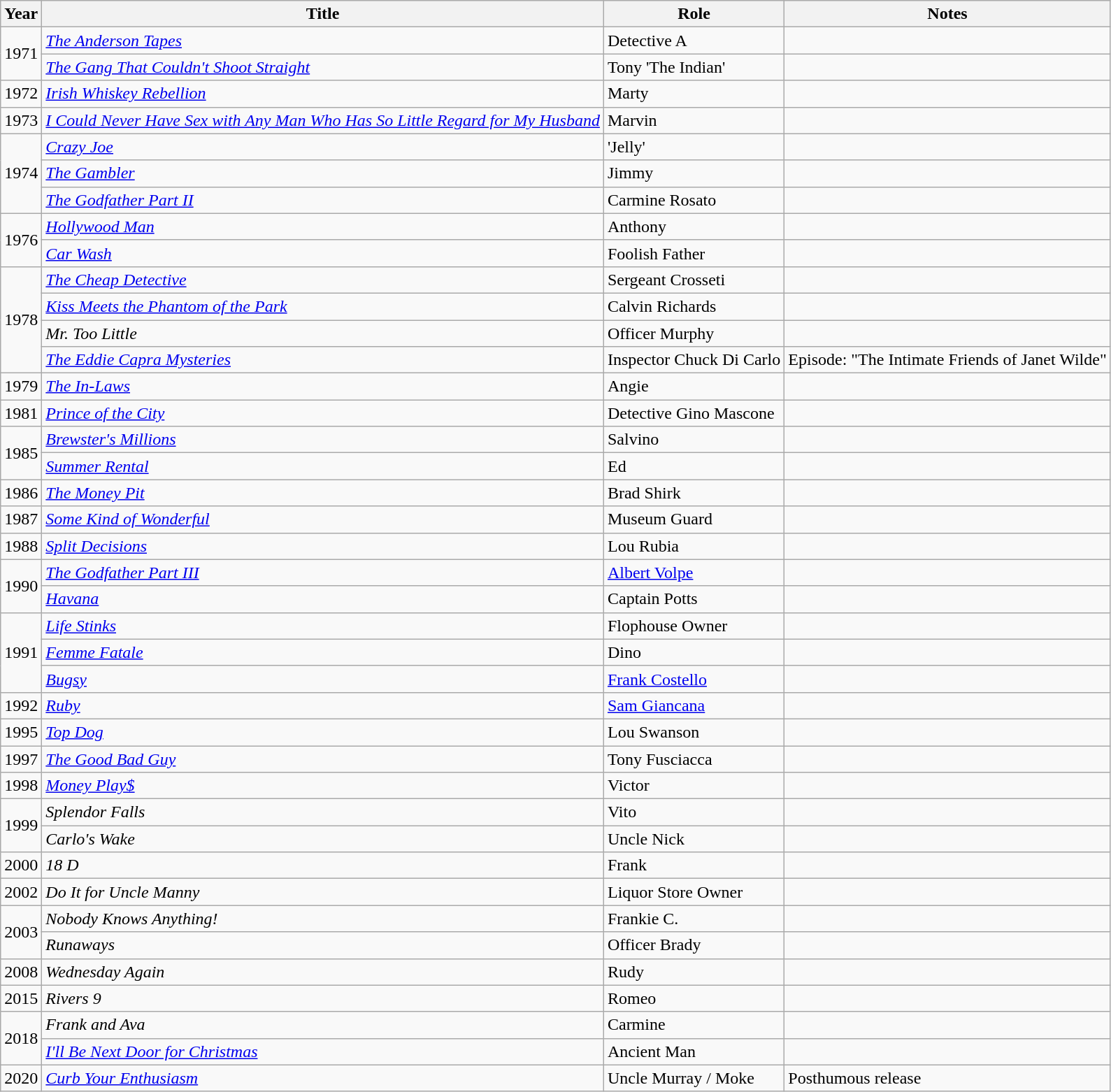<table class="wikitable sortable">
<tr>
<th>Year</th>
<th>Title</th>
<th>Role</th>
<th class = "unsortable">Notes</th>
</tr>
<tr>
<td rowspan=2>1971</td>
<td><em><a href='#'>The Anderson Tapes</a></em></td>
<td>Detective A</td>
<td></td>
</tr>
<tr>
<td><em><a href='#'>The Gang That Couldn't Shoot Straight</a></em></td>
<td>Tony 'The Indian'</td>
<td></td>
</tr>
<tr>
<td>1972</td>
<td><em><a href='#'>Irish Whiskey Rebellion</a></em></td>
<td>Marty</td>
<td></td>
</tr>
<tr>
<td>1973</td>
<td><em><a href='#'>I Could Never Have Sex with Any Man Who Has So Little Regard for My Husband</a></em></td>
<td>Marvin</td>
<td></td>
</tr>
<tr>
<td rowspan=3>1974</td>
<td><em><a href='#'>Crazy Joe</a></em></td>
<td>'Jelly'</td>
<td></td>
</tr>
<tr>
<td><em><a href='#'>The Gambler</a></em></td>
<td>Jimmy</td>
<td></td>
</tr>
<tr>
<td><em><a href='#'>The Godfather Part II</a></em></td>
<td>Carmine Rosato</td>
<td></td>
</tr>
<tr>
<td rowspan=2>1976</td>
<td><em><a href='#'>Hollywood Man</a></em></td>
<td>Anthony</td>
<td></td>
</tr>
<tr>
<td><em><a href='#'>Car Wash</a></em></td>
<td>Foolish Father</td>
<td></td>
</tr>
<tr>
<td rowspan=4>1978</td>
<td><em><a href='#'>The Cheap Detective</a></em></td>
<td>Sergeant Crosseti</td>
<td></td>
</tr>
<tr>
<td><em><a href='#'>Kiss Meets the Phantom of the Park</a></em></td>
<td>Calvin Richards</td>
<td></td>
</tr>
<tr>
<td><em>Mr. Too Little</em></td>
<td>Officer Murphy</td>
<td></td>
</tr>
<tr>
<td><em><a href='#'>The Eddie Capra Mysteries</a></em></td>
<td>Inspector Chuck Di Carlo</td>
<td>Episode: "The Intimate Friends of Janet Wilde"</td>
</tr>
<tr>
<td>1979</td>
<td><em><a href='#'>The In-Laws</a></em></td>
<td>Angie</td>
<td></td>
</tr>
<tr>
<td>1981</td>
<td><em><a href='#'>Prince of the City</a></em></td>
<td>Detective Gino Mascone</td>
<td></td>
</tr>
<tr>
<td rowspan=2>1985</td>
<td><em><a href='#'>Brewster's Millions</a></em></td>
<td>Salvino</td>
<td></td>
</tr>
<tr>
<td><em><a href='#'>Summer Rental</a></em></td>
<td>Ed</td>
<td></td>
</tr>
<tr>
<td>1986</td>
<td><em><a href='#'>The Money Pit</a></em></td>
<td>Brad Shirk</td>
<td></td>
</tr>
<tr>
<td>1987</td>
<td><em><a href='#'>Some Kind of Wonderful</a></em></td>
<td>Museum Guard</td>
<td></td>
</tr>
<tr>
<td>1988</td>
<td><em><a href='#'>Split Decisions</a></em></td>
<td>Lou Rubia</td>
<td></td>
</tr>
<tr>
<td rowspan=2>1990</td>
<td><em><a href='#'>The Godfather Part III</a></em></td>
<td><a href='#'>Albert Volpe</a></td>
<td></td>
</tr>
<tr>
<td><em><a href='#'>Havana</a></em></td>
<td>Captain Potts</td>
<td></td>
</tr>
<tr>
<td rowspan=3>1991</td>
<td><em><a href='#'>Life Stinks</a></em></td>
<td>Flophouse Owner</td>
<td></td>
</tr>
<tr>
<td><em><a href='#'>Femme Fatale</a></em></td>
<td>Dino</td>
<td></td>
</tr>
<tr>
<td><em><a href='#'>Bugsy</a></em></td>
<td><a href='#'>Frank Costello</a></td>
<td></td>
</tr>
<tr>
<td>1992</td>
<td><em><a href='#'>Ruby</a></em></td>
<td><a href='#'>Sam Giancana</a></td>
<td></td>
</tr>
<tr>
<td>1995</td>
<td><em><a href='#'>Top Dog</a></em></td>
<td>Lou Swanson</td>
<td></td>
</tr>
<tr>
<td>1997</td>
<td><em><a href='#'>The Good Bad Guy</a></em></td>
<td>Tony Fusciacca</td>
<td></td>
</tr>
<tr>
<td>1998</td>
<td><em><a href='#'>Money Play$</a></em></td>
<td>Victor</td>
<td></td>
</tr>
<tr>
<td rowspan=2>1999</td>
<td><em>Splendor Falls</em></td>
<td>Vito</td>
<td></td>
</tr>
<tr>
<td><em>Carlo's Wake</em></td>
<td>Uncle Nick</td>
<td></td>
</tr>
<tr>
<td>2000</td>
<td><em>18 D</em></td>
<td>Frank</td>
<td></td>
</tr>
<tr>
<td>2002</td>
<td><em>Do It for Uncle Manny</em></td>
<td>Liquor Store Owner</td>
<td></td>
</tr>
<tr>
<td rowspan=2>2003</td>
<td><em>Nobody Knows Anything!</em></td>
<td>Frankie C.</td>
<td></td>
</tr>
<tr>
<td><em>Runaways</em></td>
<td>Officer Brady</td>
<td></td>
</tr>
<tr>
<td>2008</td>
<td><em>Wednesday Again</em></td>
<td>Rudy</td>
<td></td>
</tr>
<tr>
<td>2015</td>
<td><em>Rivers 9</em></td>
<td>Romeo</td>
<td></td>
</tr>
<tr>
<td rowspan=2>2018</td>
<td><em>Frank and Ava</em></td>
<td>Carmine</td>
<td></td>
</tr>
<tr>
<td><em><a href='#'>I'll Be Next Door for Christmas</a></em></td>
<td>Ancient Man</td>
<td></td>
</tr>
<tr>
<td>2020</td>
<td><em><a href='#'>Curb Your Enthusiasm</a></em></td>
<td>Uncle Murray / Moke</td>
<td>Posthumous release</td>
</tr>
</table>
